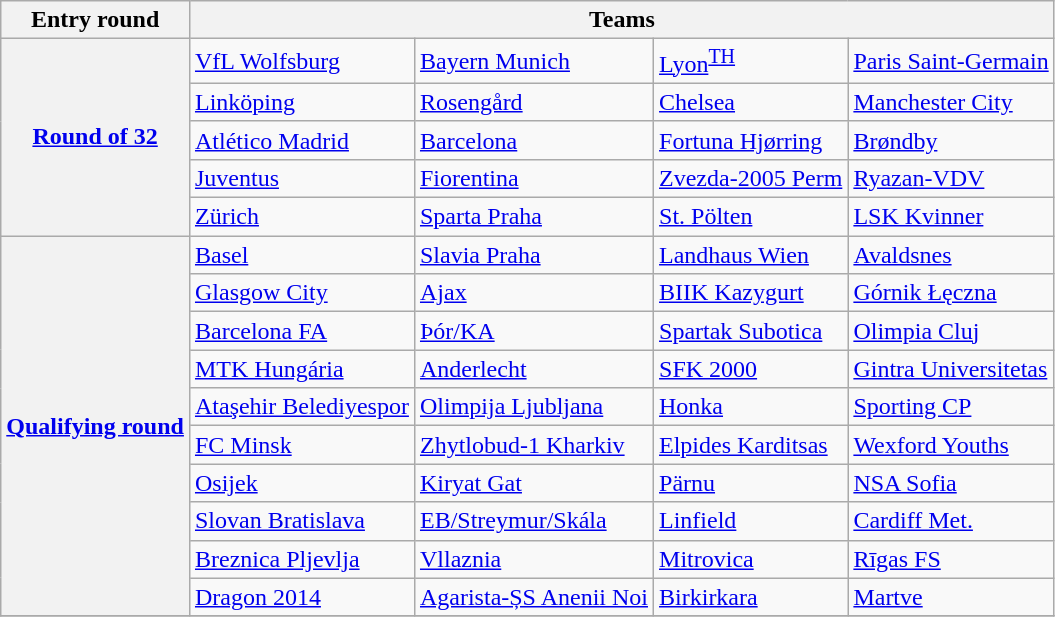<table class="wikitable">
<tr>
<th>Entry round</th>
<th colspan=4>Teams</th>
</tr>
<tr>
<th rowspan=5><a href='#'>Round of 32</a></th>
<td> <a href='#'>VfL Wolfsburg</a> </td>
<td> <a href='#'>Bayern Munich</a> </td>
<td> <a href='#'>Lyon</a><sup><a href='#'>TH</a></sup> </td>
<td> <a href='#'>Paris Saint-Germain</a> </td>
</tr>
<tr>
<td> <a href='#'>Linköping</a> </td>
<td> <a href='#'>Rosengård</a> </td>
<td> <a href='#'>Chelsea</a> </td>
<td> <a href='#'>Manchester City</a> </td>
</tr>
<tr>
<td> <a href='#'>Atlético Madrid</a> </td>
<td> <a href='#'>Barcelona</a> </td>
<td> <a href='#'>Fortuna Hjørring</a> </td>
<td> <a href='#'>Brøndby</a> </td>
</tr>
<tr>
<td> <a href='#'>Juventus</a> </td>
<td> <a href='#'>Fiorentina</a> </td>
<td> <a href='#'>Zvezda-2005 Perm</a> </td>
<td> <a href='#'>Ryazan-VDV</a> </td>
</tr>
<tr>
<td> <a href='#'>Zürich</a> </td>
<td> <a href='#'>Sparta Praha</a> </td>
<td> <a href='#'>St. Pölten</a> </td>
<td> <a href='#'>LSK Kvinner</a> </td>
</tr>
<tr>
<th rowspan=10><a href='#'>Qualifying round</a></th>
<td> <a href='#'>Basel</a> </td>
<td> <a href='#'>Slavia Praha</a> </td>
<td> <a href='#'>Landhaus Wien</a> </td>
<td> <a href='#'>Avaldsnes</a> </td>
</tr>
<tr>
<td> <a href='#'>Glasgow City</a> </td>
<td> <a href='#'>Ajax</a> </td>
<td> <a href='#'>BIIK Kazygurt</a> </td>
<td> <a href='#'>Górnik Łęczna</a> </td>
</tr>
<tr>
<td> <a href='#'>Barcelona FA</a> </td>
<td> <a href='#'>Þór/KA</a> </td>
<td> <a href='#'>Spartak Subotica</a> </td>
<td> <a href='#'>Olimpia Cluj</a> </td>
</tr>
<tr>
<td> <a href='#'>MTK Hungária</a> </td>
<td> <a href='#'>Anderlecht</a> </td>
<td> <a href='#'>SFK 2000</a> </td>
<td> <a href='#'>Gintra Universitetas</a> </td>
</tr>
<tr>
<td> <a href='#'>Ataşehir Belediyespor</a> </td>
<td> <a href='#'>Olimpija Ljubljana</a> </td>
<td> <a href='#'>Honka</a> </td>
<td> <a href='#'>Sporting CP</a> </td>
</tr>
<tr>
<td> <a href='#'>FC Minsk</a> </td>
<td> <a href='#'>Zhytlobud-1 Kharkiv</a> </td>
<td> <a href='#'>Elpides Karditsas</a> </td>
<td> <a href='#'>Wexford Youths</a> </td>
</tr>
<tr>
<td> <a href='#'>Osijek</a> </td>
<td> <a href='#'>Kiryat Gat</a> </td>
<td> <a href='#'>Pärnu</a> </td>
<td> <a href='#'>NSA Sofia</a> </td>
</tr>
<tr>
<td> <a href='#'>Slovan Bratislava</a> </td>
<td> <a href='#'>EB/Streymur/Skála</a> </td>
<td> <a href='#'>Linfield</a> </td>
<td> <a href='#'>Cardiff Met.</a> </td>
</tr>
<tr>
<td> <a href='#'>Breznica Pljevlja</a> </td>
<td> <a href='#'>Vllaznia</a> </td>
<td> <a href='#'>Mitrovica</a> </td>
<td> <a href='#'>Rīgas FS</a> </td>
</tr>
<tr>
<td> <a href='#'>Dragon 2014</a> </td>
<td> <a href='#'>Agarista-ȘS Anenii Noi</a> </td>
<td> <a href='#'>Birkirkara</a> </td>
<td> <a href='#'>Martve</a> </td>
</tr>
<tr>
</tr>
</table>
